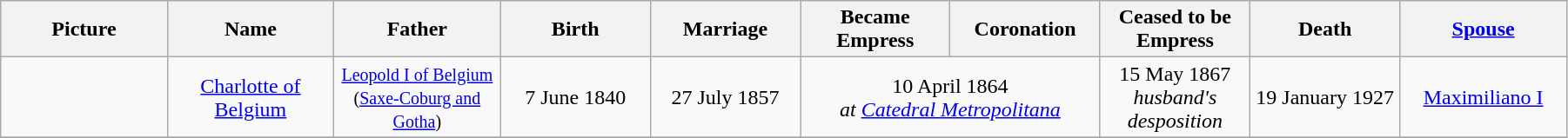<table width=95% class="wikitable">
<tr>
<th width = "10%">Picture</th>
<th width = "10%">Name</th>
<th width = "10%">Father</th>
<th width = "9%">Birth</th>
<th width = "9%">Marriage</th>
<th width = "9%">Became Empress</th>
<th width = "9%">Coronation</th>
<th width = "9%">Ceased to be Empress</th>
<th width = "9%">Death</th>
<th width = "10%"><a href='#'>Spouse</a></th>
</tr>
<tr>
<td align="center"></td>
<td align="center"><a href='#'>Charlotte of Belgium</a></td>
<td align="center"><small><a href='#'>Leopold I of Belgium</a><br>(<a href='#'>Saxe-Coburg and Gotha</a>)</small></td>
<td align="center">7 June 1840</td>
<td align="center">27 July 1857</td>
<td align="center" colspan="2">10 April 1864<br><em>at <a href='#'>Catedral Metropolitana</a></em></td>
<td align="center">15 May 1867<br><em>husband's desposition</em></td>
<td align="center">19 January 1927</td>
<td align="center"><a href='#'>Maximiliano I</a></td>
</tr>
<tr>
</tr>
</table>
